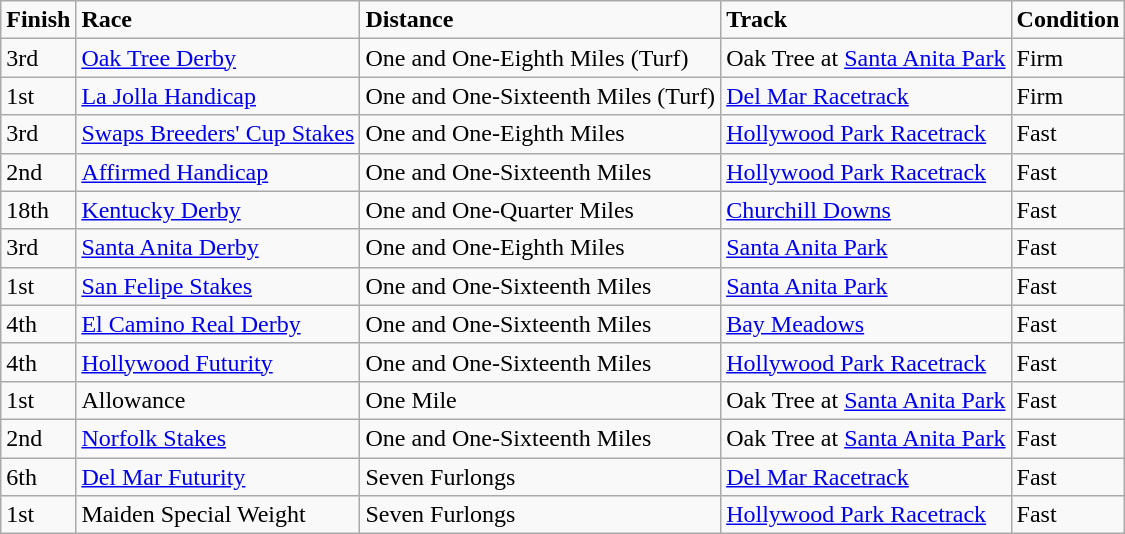<table class="wikitable">
<tr>
<td><strong>Finish</strong></td>
<td><strong>Race</strong></td>
<td><strong>Distance</strong></td>
<td><strong>Track</strong></td>
<td><strong>Condition</strong></td>
</tr>
<tr>
<td>3rd</td>
<td><a href='#'>Oak Tree Derby</a></td>
<td>One and One-Eighth Miles (Turf)</td>
<td>Oak Tree at <a href='#'>Santa Anita Park</a></td>
<td>Firm</td>
</tr>
<tr>
<td>1st</td>
<td><a href='#'>La Jolla Handicap</a></td>
<td>One and One-Sixteenth Miles (Turf)</td>
<td><a href='#'>Del Mar Racetrack</a></td>
<td>Firm</td>
</tr>
<tr>
<td>3rd</td>
<td><a href='#'>Swaps Breeders' Cup Stakes</a></td>
<td>One and One-Eighth Miles</td>
<td><a href='#'>Hollywood Park Racetrack</a></td>
<td>Fast</td>
</tr>
<tr>
<td>2nd</td>
<td><a href='#'>Affirmed Handicap</a></td>
<td>One and One-Sixteenth Miles</td>
<td><a href='#'>Hollywood Park Racetrack</a></td>
<td>Fast</td>
</tr>
<tr>
<td>18th</td>
<td><a href='#'>Kentucky Derby</a></td>
<td>One and One-Quarter Miles</td>
<td><a href='#'>Churchill Downs</a></td>
<td>Fast</td>
</tr>
<tr>
<td>3rd</td>
<td><a href='#'>Santa Anita Derby</a></td>
<td>One and One-Eighth Miles</td>
<td><a href='#'>Santa Anita Park</a></td>
<td>Fast</td>
</tr>
<tr>
<td>1st</td>
<td><a href='#'>San Felipe Stakes</a></td>
<td>One and One-Sixteenth Miles</td>
<td><a href='#'>Santa Anita Park</a></td>
<td>Fast</td>
</tr>
<tr>
<td>4th</td>
<td><a href='#'>El Camino Real Derby</a></td>
<td>One and One-Sixteenth Miles</td>
<td><a href='#'>Bay Meadows</a></td>
<td>Fast</td>
</tr>
<tr>
<td>4th</td>
<td><a href='#'>Hollywood Futurity</a></td>
<td>One and One-Sixteenth Miles</td>
<td><a href='#'>Hollywood Park Racetrack</a></td>
<td>Fast</td>
</tr>
<tr>
<td>1st</td>
<td>Allowance</td>
<td>One Mile</td>
<td>Oak Tree at <a href='#'>Santa Anita Park</a></td>
<td>Fast</td>
</tr>
<tr>
<td>2nd</td>
<td><a href='#'>Norfolk Stakes</a></td>
<td>One and One-Sixteenth Miles</td>
<td>Oak Tree at <a href='#'>Santa Anita Park</a></td>
<td>Fast</td>
</tr>
<tr>
<td>6th</td>
<td><a href='#'>Del Mar Futurity</a></td>
<td>Seven Furlongs</td>
<td><a href='#'>Del Mar Racetrack</a></td>
<td>Fast</td>
</tr>
<tr>
<td>1st</td>
<td>Maiden Special Weight</td>
<td>Seven Furlongs</td>
<td><a href='#'>Hollywood Park Racetrack</a></td>
<td>Fast</td>
</tr>
</table>
